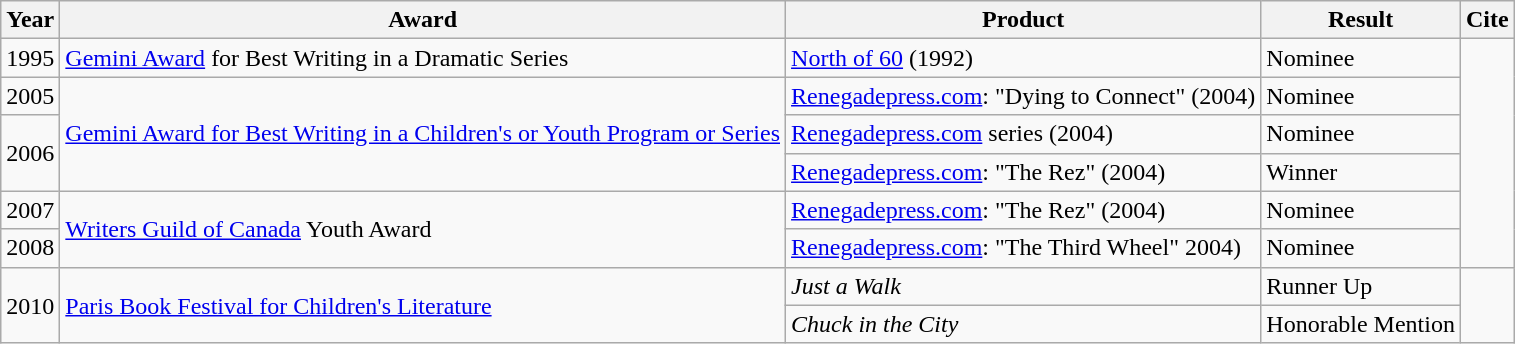<table class="wikitable">
<tr>
<th>Year</th>
<th>Award</th>
<th>Product</th>
<th>Result</th>
<th>Cite</th>
</tr>
<tr>
<td>1995</td>
<td><a href='#'>Gemini Award</a> for Best Writing in a Dramatic Series</td>
<td><a href='#'>North of 60</a> (1992)</td>
<td>Nominee</td>
<td rowspan="6"></td>
</tr>
<tr>
<td>2005</td>
<td rowspan="3"><a href='#'>Gemini Award for Best Writing in a Children's or Youth Program or Series</a></td>
<td><a href='#'>Renegadepress.com</a>: "Dying to Connect" (2004)</td>
<td>Nominee</td>
</tr>
<tr>
<td rowspan="2">2006</td>
<td><a href='#'>Renegadepress.com</a> series (2004)</td>
<td>Nominee</td>
</tr>
<tr>
<td><a href='#'>Renegadepress.com</a>: "The Rez" (2004)</td>
<td>Winner</td>
</tr>
<tr>
<td>2007</td>
<td rowspan="2"><a href='#'>Writers Guild of Canada</a> Youth Award</td>
<td><a href='#'>Renegadepress.com</a>: "The Rez" (2004)</td>
<td>Nominee</td>
</tr>
<tr>
<td>2008</td>
<td><a href='#'>Renegadepress.com</a>: "The Third Wheel" 2004)</td>
<td>Nominee</td>
</tr>
<tr>
<td rowspan="2">2010</td>
<td rowspan="2"><a href='#'>Paris Book Festival for Children's Literature</a></td>
<td><em>Just a Walk</em></td>
<td>Runner Up</td>
<td rowspan="2"></td>
</tr>
<tr>
<td><em>Chuck in the City</em></td>
<td>Honorable Mention</td>
</tr>
</table>
